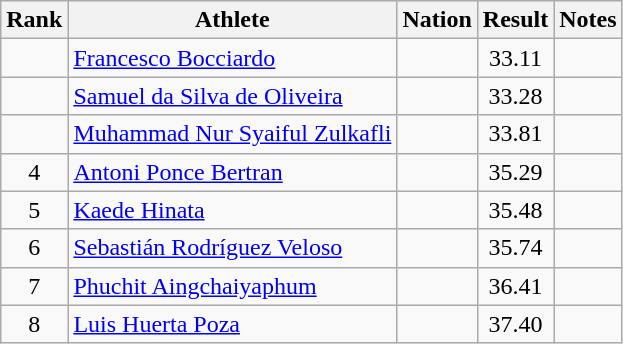<table class="wikitable sortable" style="text-align:center">
<tr>
<th>Rank</th>
<th>Athlete</th>
<th>Nation</th>
<th>Result</th>
<th>Notes</th>
</tr>
<tr>
<td></td>
<td align=left><a href='#'>Francesco Bocciardo</a></td>
<td align=left></td>
<td>33.11</td>
<td></td>
</tr>
<tr>
<td></td>
<td align=left><a href='#'>Samuel da Silva de Oliveira</a></td>
<td align=left></td>
<td>33.28</td>
<td></td>
</tr>
<tr>
<td></td>
<td align=left><a href='#'>Muhammad Nur Syaiful Zulkafli</a></td>
<td align=left></td>
<td>33.81</td>
<td></td>
</tr>
<tr>
<td>4</td>
<td align=left><a href='#'>Antoni Ponce Bertran</a></td>
<td align=left></td>
<td>35.29</td>
<td></td>
</tr>
<tr>
<td>5</td>
<td align=left><a href='#'>Kaede Hinata</a></td>
<td align=left></td>
<td>35.48</td>
<td></td>
</tr>
<tr>
<td>6</td>
<td align=left><a href='#'>Sebastián Rodríguez Veloso</a></td>
<td align=left></td>
<td>35.74</td>
<td></td>
</tr>
<tr>
<td>7</td>
<td align=left><a href='#'>Phuchit Aingchaiyaphum</a></td>
<td align=left></td>
<td>36.41</td>
<td></td>
</tr>
<tr>
<td>8</td>
<td align=left><a href='#'>Luis Huerta Poza</a></td>
<td align=left></td>
<td>37.40</td>
<td></td>
</tr>
</table>
